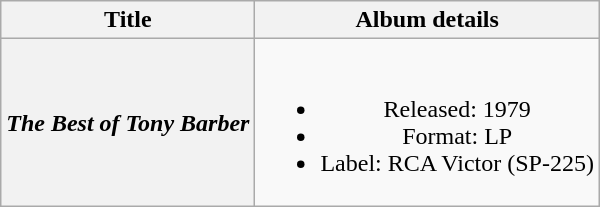<table class="wikitable plainrowheaders" style="text-align:center;" border="1">
<tr>
<th>Title</th>
<th>Album details</th>
</tr>
<tr>
<th scope="row"><em>The Best of Tony Barber</em></th>
<td><br><ul><li>Released: 1979</li><li>Format: LP</li><li>Label: RCA Victor (SP-225)</li></ul></td>
</tr>
</table>
